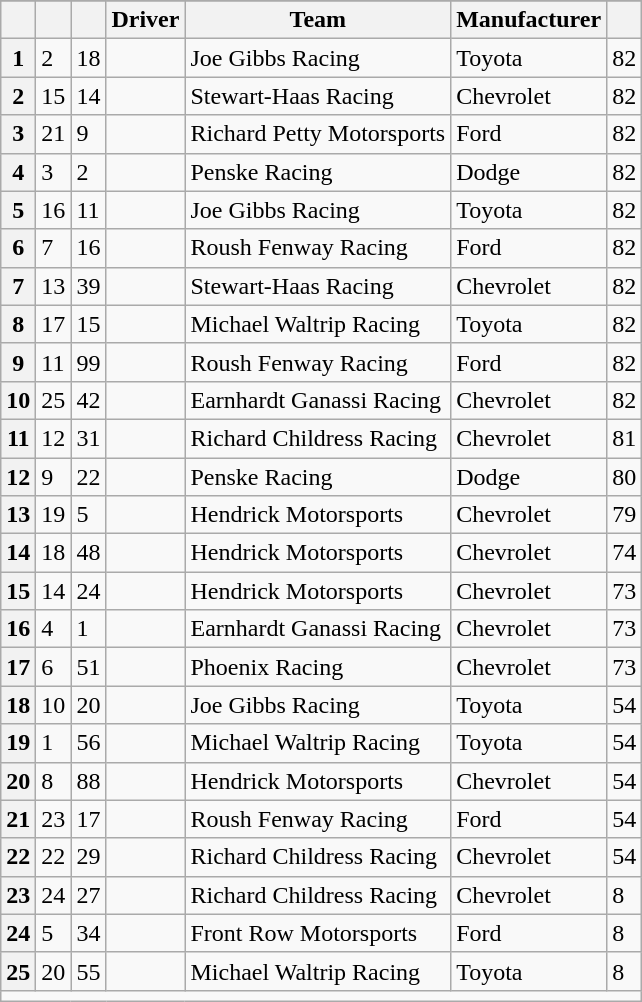<table class="wikitable sortable" border="1">
<tr>
</tr>
<tr>
<th scope="col"></th>
<th scope="col"></th>
<th scope="col"></th>
<th scope="col">Driver</th>
<th scope="col">Team</th>
<th scope="col">Manufacturer</th>
<th scope="col"></th>
</tr>
<tr>
<th scope="row">1</th>
<td>2</td>
<td>18</td>
<td></td>
<td>Joe Gibbs Racing</td>
<td>Toyota</td>
<td>82</td>
</tr>
<tr>
<th scope="row">2</th>
<td>15</td>
<td>14</td>
<td></td>
<td>Stewart-Haas Racing</td>
<td>Chevrolet</td>
<td>82</td>
</tr>
<tr>
<th scope="row">3</th>
<td>21</td>
<td>9</td>
<td></td>
<td>Richard Petty Motorsports</td>
<td>Ford</td>
<td>82</td>
</tr>
<tr>
<th scope="row">4</th>
<td>3</td>
<td>2</td>
<td></td>
<td>Penske Racing</td>
<td>Dodge</td>
<td>82</td>
</tr>
<tr>
<th scope="row">5</th>
<td>16</td>
<td>11</td>
<td></td>
<td>Joe Gibbs Racing</td>
<td>Toyota</td>
<td>82</td>
</tr>
<tr>
<th scope="row">6</th>
<td>7</td>
<td>16</td>
<td></td>
<td>Roush Fenway Racing</td>
<td>Ford</td>
<td>82</td>
</tr>
<tr>
<th scope="row">7</th>
<td>13</td>
<td>39</td>
<td></td>
<td>Stewart-Haas Racing</td>
<td>Chevrolet</td>
<td>82</td>
</tr>
<tr>
<th scope="row">8</th>
<td>17</td>
<td>15</td>
<td></td>
<td>Michael Waltrip Racing</td>
<td>Toyota</td>
<td>82</td>
</tr>
<tr>
<th scope="row">9</th>
<td>11</td>
<td>99</td>
<td></td>
<td>Roush Fenway Racing</td>
<td>Ford</td>
<td>82</td>
</tr>
<tr>
<th scope="row">10</th>
<td>25</td>
<td>42</td>
<td></td>
<td>Earnhardt Ganassi Racing</td>
<td>Chevrolet</td>
<td>82</td>
</tr>
<tr>
<th scope="row">11</th>
<td>12</td>
<td>31</td>
<td></td>
<td>Richard Childress Racing</td>
<td>Chevrolet</td>
<td>81</td>
</tr>
<tr>
<th scope="row">12</th>
<td>9</td>
<td>22</td>
<td></td>
<td>Penske Racing</td>
<td>Dodge</td>
<td>80</td>
</tr>
<tr>
<th scope="row">13</th>
<td>19</td>
<td>5</td>
<td></td>
<td>Hendrick Motorsports</td>
<td>Chevrolet</td>
<td>79</td>
</tr>
<tr>
<th scope="row">14</th>
<td>18</td>
<td>48</td>
<td></td>
<td>Hendrick Motorsports</td>
<td>Chevrolet</td>
<td>74</td>
</tr>
<tr>
<th scope="row">15</th>
<td>14</td>
<td>24</td>
<td></td>
<td>Hendrick Motorsports</td>
<td>Chevrolet</td>
<td>73</td>
</tr>
<tr>
<th scope="row">16</th>
<td>4</td>
<td>1</td>
<td></td>
<td>Earnhardt Ganassi Racing</td>
<td>Chevrolet</td>
<td>73</td>
</tr>
<tr>
<th scope="row">17</th>
<td>6</td>
<td>51</td>
<td></td>
<td>Phoenix Racing</td>
<td>Chevrolet</td>
<td>73</td>
</tr>
<tr>
<th scope="row">18</th>
<td>10</td>
<td>20</td>
<td></td>
<td>Joe Gibbs Racing</td>
<td>Toyota</td>
<td>54</td>
</tr>
<tr>
<th scope="row">19</th>
<td>1</td>
<td>56</td>
<td></td>
<td>Michael Waltrip Racing</td>
<td>Toyota</td>
<td>54</td>
</tr>
<tr>
<th scope="row">20</th>
<td>8</td>
<td>88</td>
<td></td>
<td>Hendrick Motorsports</td>
<td>Chevrolet</td>
<td>54</td>
</tr>
<tr>
<th scope="row">21</th>
<td>23</td>
<td>17</td>
<td></td>
<td>Roush Fenway Racing</td>
<td>Ford</td>
<td>54</td>
</tr>
<tr>
<th scope="row">22</th>
<td>22</td>
<td>29</td>
<td></td>
<td>Richard Childress Racing</td>
<td>Chevrolet</td>
<td>54</td>
</tr>
<tr>
<th scope="row">23</th>
<td>24</td>
<td>27</td>
<td></td>
<td>Richard Childress Racing</td>
<td>Chevrolet</td>
<td>8</td>
</tr>
<tr>
<th scope="row">24</th>
<td>5</td>
<td>34</td>
<td></td>
<td>Front Row Motorsports</td>
<td>Ford</td>
<td>8</td>
</tr>
<tr>
<th scope="row">25</th>
<td>20</td>
<td>55</td>
<td></td>
<td>Michael Waltrip Racing</td>
<td>Toyota</td>
<td>8</td>
</tr>
<tr class="sortbottom">
<td colspan="9"></td>
</tr>
</table>
